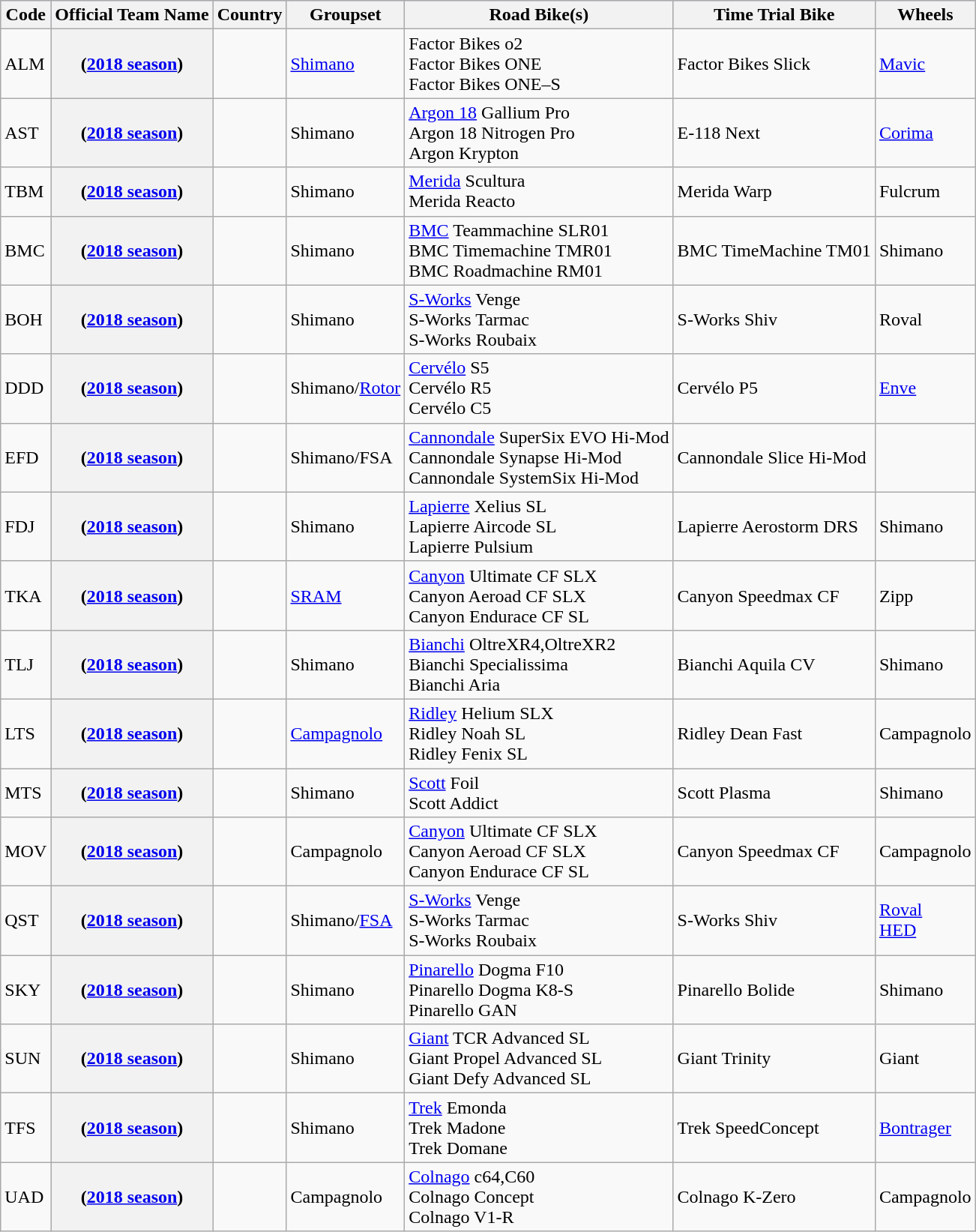<table class="wikitable sortable plainrowheaders">
<tr style="background:#ccccff;">
<th scope="col">Code</th>
<th scope="col">Official Team Name</th>
<th scope="col">Country</th>
<th scope="col">Groupset</th>
<th scope="col">Road Bike(s)</th>
<th scope="col">Time Trial Bike</th>
<th scope="col">Wheels</th>
</tr>
<tr>
<td>ALM</td>
<th scope="row"> (<a href='#'>2018 season</a>)</th>
<td></td>
<td><a href='#'>Shimano</a></td>
<td>Factor Bikes o2<br>Factor Bikes ONE <br>Factor Bikes ONE–S</td>
<td>Factor Bikes Slick</td>
<td><a href='#'>Mavic</a></td>
</tr>
<tr>
<td>AST</td>
<th scope="row"> (<a href='#'>2018 season</a>)</th>
<td></td>
<td>Shimano</td>
<td><a href='#'>Argon 18</a> Gallium Pro<br>Argon 18 Nitrogen Pro<br> Argon Krypton</td>
<td>E-118 Next</td>
<td><a href='#'>Corima</a></td>
</tr>
<tr>
<td>TBM</td>
<th scope="row"> (<a href='#'>2018 season</a>)</th>
<td></td>
<td>Shimano</td>
<td><a href='#'>Merida</a> Scultura <br> Merida Reacto</td>
<td>Merida Warp</td>
<td>Fulcrum</td>
</tr>
<tr>
<td>BMC</td>
<th scope="row"> (<a href='#'>2018 season</a>)</th>
<td></td>
<td>Shimano</td>
<td><a href='#'>BMC</a> Teammachine SLR01<br> BMC Timemachine TMR01<br>BMC Roadmachine RM01</td>
<td>BMC TimeMachine TM01</td>
<td>Shimano</td>
</tr>
<tr>
<td>BOH</td>
<th scope="row"> (<a href='#'>2018 season</a>)</th>
<td></td>
<td>Shimano</td>
<td><a href='#'>S-Works</a> Venge<br>S-Works Tarmac<br>S-Works Roubaix</td>
<td>S-Works Shiv</td>
<td>Roval</td>
</tr>
<tr>
<td>DDD</td>
<th scope="row"> (<a href='#'>2018 season</a>)</th>
<td></td>
<td>Shimano/<a href='#'>Rotor</a></td>
<td><a href='#'>Cervélo</a> S5<br> Cervélo R5<br>Cervélo C5</td>
<td>Cervélo P5</td>
<td><a href='#'>Enve</a></td>
</tr>
<tr>
<td>EFD</td>
<th scope="row"> (<a href='#'>2018 season</a>)</th>
<td></td>
<td>Shimano/FSA</td>
<td><a href='#'>Cannondale</a> SuperSix EVO Hi-Mod <br> Cannondale Synapse Hi-Mod<br> Cannondale SystemSix Hi-Mod</td>
<td>Cannondale Slice Hi-Mod</td>
<td></td>
</tr>
<tr>
<td>FDJ</td>
<th scope="row"> (<a href='#'>2018 season</a>)</th>
<td></td>
<td>Shimano</td>
<td><a href='#'>Lapierre</a> Xelius SL<br>Lapierre Aircode SL<br>Lapierre Pulsium</td>
<td>Lapierre Aerostorm DRS</td>
<td>Shimano</td>
</tr>
<tr>
<td>TKA</td>
<th scope="row"> (<a href='#'>2018 season</a>)</th>
<td></td>
<td><a href='#'>SRAM</a></td>
<td><a href='#'>Canyon</a> Ultimate CF SLX<br>Canyon Aeroad CF SLX<br>Canyon Endurace CF SL</td>
<td>Canyon Speedmax CF</td>
<td>Zipp</td>
</tr>
<tr>
<td>TLJ</td>
<th scope="row"> (<a href='#'>2018 season</a>)</th>
<td></td>
<td>Shimano</td>
<td><a href='#'>Bianchi</a> OltreXR4,OltreXR2<br>Bianchi Specialissima<br>Bianchi Aria</td>
<td>Bianchi Aquila CV</td>
<td>Shimano</td>
</tr>
<tr>
<td>LTS</td>
<th scope="row"> (<a href='#'>2018 season</a>)</th>
<td></td>
<td><a href='#'>Campagnolo</a></td>
<td><a href='#'>Ridley</a> Helium SLX<br> Ridley Noah SL<br>Ridley Fenix SL</td>
<td>Ridley Dean Fast</td>
<td>Campagnolo</td>
</tr>
<tr>
<td>MTS</td>
<th scope="row"> (<a href='#'>2018 season</a>)</th>
<td></td>
<td>Shimano</td>
<td><a href='#'>Scott</a> Foil<br>Scott Addict</td>
<td>Scott Plasma</td>
<td>Shimano</td>
</tr>
<tr>
<td>MOV</td>
<th scope="row"> (<a href='#'>2018 season</a>)</th>
<td></td>
<td>Campagnolo</td>
<td><a href='#'>Canyon</a> Ultimate CF SLX<br>Canyon Aeroad CF SLX<br>Canyon Endurace CF SL</td>
<td>Canyon Speedmax CF</td>
<td>Campagnolo</td>
</tr>
<tr>
<td>QST</td>
<th scope="row"> (<a href='#'>2018 season</a>)</th>
<td></td>
<td>Shimano/<a href='#'>FSA</a></td>
<td><a href='#'>S-Works</a> Venge<br>S-Works Tarmac<br>S-Works Roubaix</td>
<td>S-Works Shiv</td>
<td><a href='#'>Roval</a><br> <a href='#'>HED</a></td>
</tr>
<tr>
<td>SKY</td>
<th scope="row"> (<a href='#'>2018 season</a>)</th>
<td></td>
<td>Shimano</td>
<td><a href='#'>Pinarello</a> Dogma F10<br>Pinarello Dogma K8-S<br>Pinarello GAN</td>
<td>Pinarello Bolide</td>
<td>Shimano</td>
</tr>
<tr>
<td>SUN</td>
<th scope="row"> (<a href='#'>2018 season</a>)</th>
<td></td>
<td>Shimano</td>
<td><a href='#'>Giant</a> TCR Advanced SL<br>Giant Propel Advanced SL<br>Giant Defy Advanced SL</td>
<td>Giant Trinity</td>
<td>Giant</td>
</tr>
<tr>
<td>TFS</td>
<th scope="row"> (<a href='#'>2018 season</a>)</th>
<td></td>
<td>Shimano</td>
<td><a href='#'>Trek</a> Emonda<br>Trek Madone<br>Trek Domane</td>
<td>Trek SpeedConcept</td>
<td><a href='#'>Bontrager</a></td>
</tr>
<tr>
<td>UAD</td>
<th scope="row"> (<a href='#'>2018 season</a>)</th>
<td></td>
<td>Campagnolo</td>
<td><a href='#'>Colnago</a> c64,C60<br> Colnago Concept<br>Colnago V1-R</td>
<td>Colnago K-Zero</td>
<td>Campagnolo</td>
</tr>
</table>
